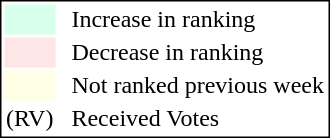<table style="border:1px solid black;">
<tr>
<td style="background:#D8FFEB; width:20px;"></td>
<td> </td>
<td>Increase in ranking</td>
</tr>
<tr>
<td style="background:#FFE6E6; width:20px;"></td>
<td> </td>
<td>Decrease in ranking</td>
</tr>
<tr>
<td style="background:#FFFFE6; width:20px;"></td>
<td> </td>
<td>Not ranked previous week</td>
</tr>
<tr>
<td>(RV)</td>
<td> </td>
<td>Received Votes</td>
</tr>
</table>
